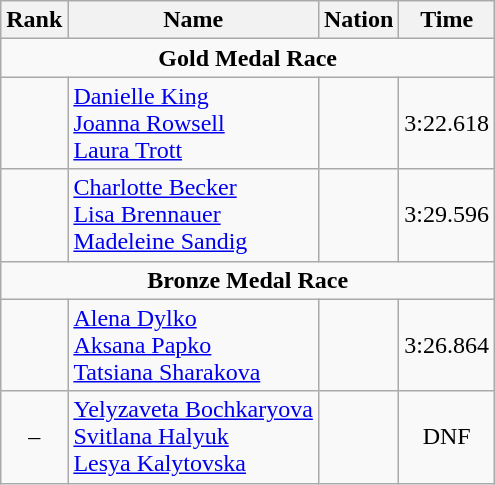<table class="wikitable" style="text-align:center">
<tr>
<th>Rank</th>
<th>Name</th>
<th>Nation</th>
<th>Time</th>
</tr>
<tr>
<td colspan=4><strong>Gold Medal Race</strong></td>
</tr>
<tr>
<td></td>
<td align=left><a href='#'>Danielle King</a><br><a href='#'>Joanna Rowsell</a><br> <a href='#'>Laura Trott</a></td>
<td align=left></td>
<td>3:22.618</td>
</tr>
<tr>
<td></td>
<td align=left><a href='#'>Charlotte Becker</a><br><a href='#'>Lisa Brennauer</a><br><a href='#'>Madeleine Sandig</a></td>
<td align=left></td>
<td>3:29.596</td>
</tr>
<tr>
<td colspan=4><strong>Bronze Medal Race</strong></td>
</tr>
<tr>
<td></td>
<td align=left><a href='#'>Alena Dylko</a><br><a href='#'>Aksana Papko</a><br><a href='#'>Tatsiana Sharakova</a></td>
<td align=left></td>
<td>3:26.864</td>
</tr>
<tr>
<td>–</td>
<td align=left><a href='#'>Yelyzaveta Bochkaryova</a><br><a href='#'>Svitlana Halyuk</a><br><a href='#'>Lesya Kalytovska</a></td>
<td align=left></td>
<td>DNF</td>
</tr>
</table>
